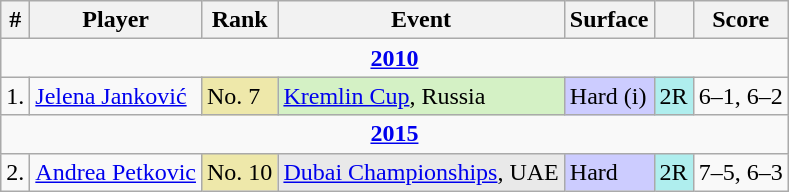<table class="wikitable sortable">
<tr>
<th>#</th>
<th>Player</th>
<th>Rank</th>
<th>Event</th>
<th>Surface</th>
<th></th>
<th>Score</th>
</tr>
<tr>
<td colspan="7" style="text-align:center"><strong><a href='#'>2010</a></strong></td>
</tr>
<tr>
<td>1.</td>
<td> <a href='#'>Jelena Janković</a></td>
<td bgcolor="EEE8AA">No. 7</td>
<td bgcolor="d4f1c5"><a href='#'>Kremlin Cup</a>, Russia</td>
<td bgcolor="CCCCFF">Hard (i)</td>
<td bgcolor="afeeee">2R</td>
<td>6–1, 6–2</td>
</tr>
<tr>
<td colspan="7" style="text-align:center"><strong><a href='#'>2015</a></strong></td>
</tr>
<tr>
<td>2.</td>
<td> <a href='#'>Andrea Petkovic</a></td>
<td bgcolor="EEE8AA">No. 10</td>
<td bgcolor="e9e9e9"><a href='#'>Dubai Championships</a>, UAE</td>
<td bgcolor="CCCCFF">Hard</td>
<td bgcolor="afeeee">2R</td>
<td>7–5, 6–3</td>
</tr>
</table>
